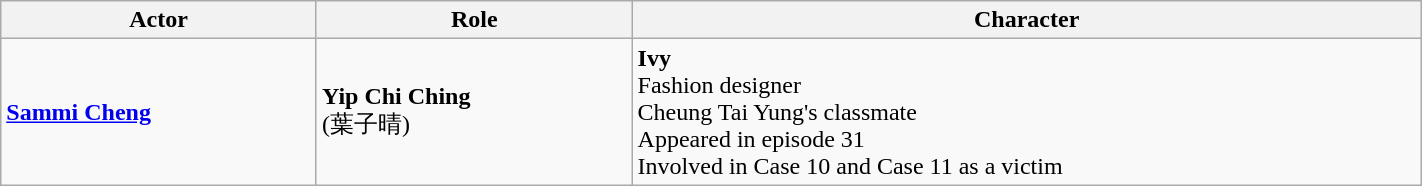<table class="wikitable" width="75%">
<tr>
<th style="width:6%">Actor</th>
<th style="width:6%">Role</th>
<th style="width:15%">Character</th>
</tr>
<tr>
<td><strong><a href='#'>Sammi Cheng</a></strong></td>
<td><strong>Yip Chi Ching</strong><br>(葉子晴)</td>
<td><strong>Ivy</strong><br>Fashion designer<br>Cheung Tai Yung's classmate<br>Appeared in episode 31<br>Involved in Case 10 and Case 11 as a victim</td>
</tr>
</table>
